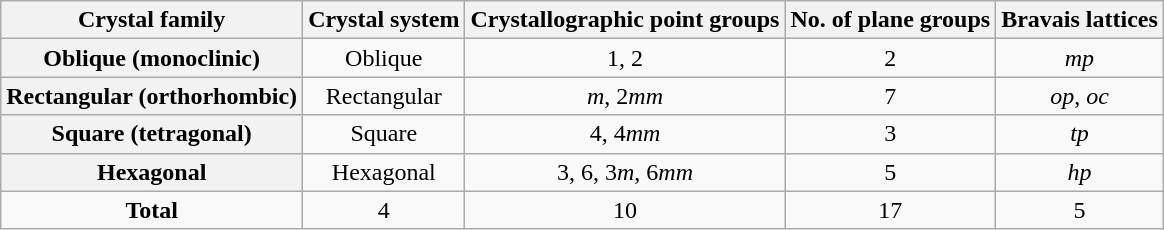<table class="wikitable" style="margin: 1em auto; text-align: center;">
<tr>
<th>Crystal family</th>
<th>Crystal system</th>
<th>Crystallographic point groups</th>
<th>No. of plane groups</th>
<th>Bravais lattices</th>
</tr>
<tr>
<th>Oblique (monoclinic)</th>
<td>Oblique</td>
<td>1, 2</td>
<td>2</td>
<td><em>mp</em></td>
</tr>
<tr>
<th>Rectangular (orthorhombic)</th>
<td>Rectangular</td>
<td><em>m</em>, 2<em>mm</em></td>
<td>7</td>
<td><em>op</em>, <em>oc</em></td>
</tr>
<tr>
<th>Square (tetragonal)</th>
<td>Square</td>
<td>4, 4<em>mm</em></td>
<td>3</td>
<td><em>tp</em></td>
</tr>
<tr>
<th>Hexagonal</th>
<td>Hexagonal</td>
<td>3, 6, 3<em>m</em>, 6<em>mm</em></td>
<td>5</td>
<td><em>hp</em></td>
</tr>
<tr>
<td><strong>Total</strong></td>
<td>4</td>
<td>10</td>
<td>17</td>
<td>5</td>
</tr>
</table>
